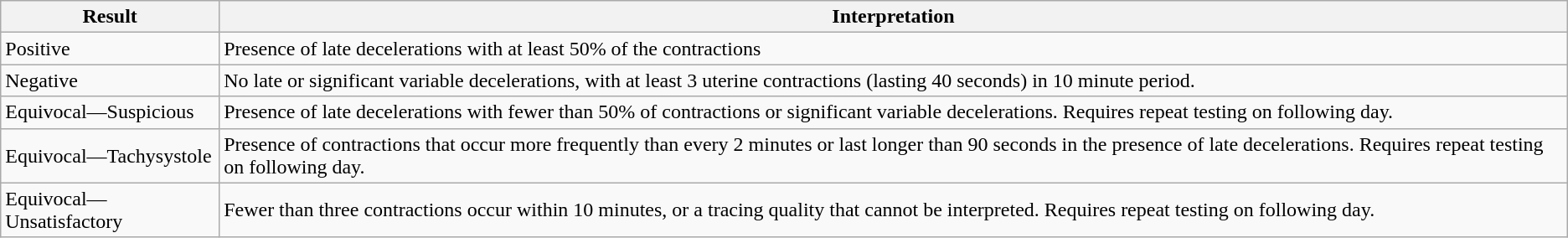<table class="wikitable">
<tr>
<th>Result</th>
<th>Interpretation</th>
</tr>
<tr>
<td>Positive</td>
<td>Presence of late decelerations with at least 50% of the contractions</td>
</tr>
<tr>
<td>Negative</td>
<td>No late or significant variable decelerations, with at least 3 uterine contractions (lasting 40 seconds) in 10 minute period.</td>
</tr>
<tr>
<td>Equivocal—Suspicious</td>
<td>Presence of late decelerations with fewer than 50% of contractions or significant variable decelerations. Requires repeat testing on following day.</td>
</tr>
<tr>
<td>Equivocal—Tachysystole</td>
<td>Presence of contractions that occur more frequently than every 2 minutes or last longer than 90 seconds in the presence of late decelerations. Requires repeat testing on following day.</td>
</tr>
<tr>
<td>Equivocal—Unsatisfactory</td>
<td>Fewer than three contractions occur within 10 minutes, or a tracing quality that cannot be interpreted. Requires repeat testing on following day.</td>
</tr>
</table>
